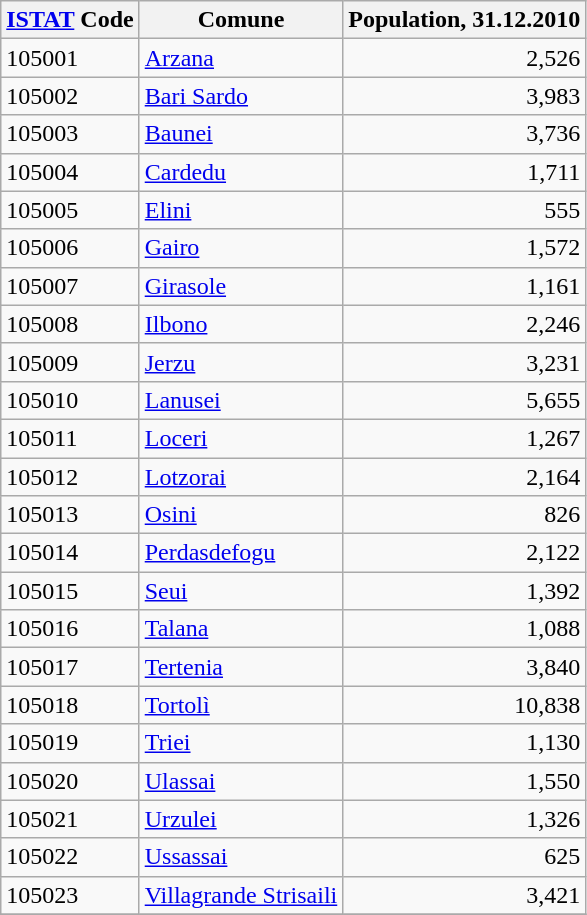<table class="wikitable sortable">
<tr>
<th><a href='#'>ISTAT</a> Code</th>
<th>Comune</th>
<th>Population, 31.12.2010</th>
</tr>
<tr>
<td 10>105001</td>
<td><a href='#'>Arzana</a></td>
<td align="right">2,526</td>
</tr>
<tr>
<td>105002</td>
<td><a href='#'>Bari Sardo</a></td>
<td align="right">3,983</td>
</tr>
<tr>
<td>105003</td>
<td><a href='#'>Baunei</a></td>
<td align="right">3,736</td>
</tr>
<tr>
<td>105004</td>
<td><a href='#'>Cardedu</a></td>
<td align="right">1,711</td>
</tr>
<tr>
<td>105005</td>
<td><a href='#'>Elini</a></td>
<td align="right">555</td>
</tr>
<tr>
<td>105006</td>
<td><a href='#'>Gairo</a></td>
<td align="right">1,572</td>
</tr>
<tr>
<td>105007</td>
<td><a href='#'>Girasole</a></td>
<td align="right">1,161</td>
</tr>
<tr>
<td>105008</td>
<td><a href='#'>Ilbono</a></td>
<td align="right">2,246</td>
</tr>
<tr>
<td>105009</td>
<td><a href='#'>Jerzu</a></td>
<td align="right">3,231</td>
</tr>
<tr>
<td>105010</td>
<td><a href='#'>Lanusei</a></td>
<td align="right">5,655</td>
</tr>
<tr>
<td>105011</td>
<td><a href='#'>Loceri</a></td>
<td align="right">1,267</td>
</tr>
<tr>
<td>105012</td>
<td><a href='#'>Lotzorai</a></td>
<td align="right">2,164</td>
</tr>
<tr>
<td>105013</td>
<td><a href='#'>Osini</a></td>
<td align="right">826</td>
</tr>
<tr>
<td>105014</td>
<td><a href='#'>Perdasdefogu</a></td>
<td align="right">2,122</td>
</tr>
<tr>
<td>105015</td>
<td><a href='#'>Seui</a></td>
<td align="right">1,392</td>
</tr>
<tr>
<td>105016</td>
<td><a href='#'>Talana</a></td>
<td align="right">1,088</td>
</tr>
<tr>
<td>105017</td>
<td><a href='#'>Tertenia</a></td>
<td align="right">3,840</td>
</tr>
<tr>
<td>105018</td>
<td><a href='#'>Tortolì</a></td>
<td align="right">10,838</td>
</tr>
<tr>
<td>105019</td>
<td><a href='#'>Triei</a></td>
<td align="right">1,130</td>
</tr>
<tr>
<td>105020</td>
<td><a href='#'>Ulassai</a></td>
<td align="right">1,550</td>
</tr>
<tr>
<td>105021</td>
<td><a href='#'>Urzulei</a></td>
<td align="right">1,326</td>
</tr>
<tr>
<td>105022</td>
<td><a href='#'>Ussassai</a></td>
<td align="right">625</td>
</tr>
<tr>
<td>105023</td>
<td><a href='#'>Villagrande Strisaili</a></td>
<td align="right">3,421</td>
</tr>
<tr>
</tr>
</table>
